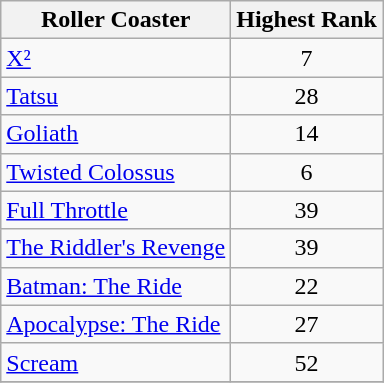<table class="wikitable">
<tr>
<th align="left">Roller Coaster</th>
<th style="text-align:center;">Highest Rank</th>
</tr>
<tr>
<td align="left"><a href='#'>X²</a></td>
<td style="text-align:center;">7</td>
</tr>
<tr>
<td align="left"><a href='#'>Tatsu</a></td>
<td style="text-align:center;">28</td>
</tr>
<tr>
<td align="left"><a href='#'>Goliath</a></td>
<td style="text-align:center;">14</td>
</tr>
<tr>
<td align="left"><a href='#'>Twisted Colossus</a></td>
<td style="text-align:center;">6</td>
</tr>
<tr>
<td align="left"><a href='#'>Full Throttle</a></td>
<td style="text-align:center;">39</td>
</tr>
<tr>
<td align="left"><a href='#'>The Riddler's Revenge</a></td>
<td style="text-align:center;">39</td>
</tr>
<tr>
<td align="left"><a href='#'>Batman: The Ride</a></td>
<td style="text-align:center;">22</td>
</tr>
<tr>
<td align="left"><a href='#'>Apocalypse: The Ride</a></td>
<td style="text-align:center;">27</td>
</tr>
<tr>
<td align="left"><a href='#'>Scream</a></td>
<td style="text-align:center;">52</td>
</tr>
<tr>
</tr>
</table>
